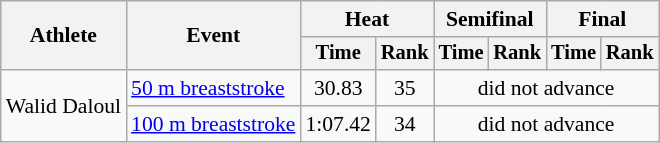<table class=wikitable style="font-size:90%">
<tr>
<th rowspan=2>Athlete</th>
<th rowspan=2>Event</th>
<th colspan="2">Heat</th>
<th colspan="2">Semifinal</th>
<th colspan="2">Final</th>
</tr>
<tr style="font-size:95%">
<th>Time</th>
<th>Rank</th>
<th>Time</th>
<th>Rank</th>
<th>Time</th>
<th>Rank</th>
</tr>
<tr align=center>
<td align=left rowspan=2>Walid Daloul</td>
<td align=left><a href='#'>50 m breaststroke</a></td>
<td>30.83</td>
<td>35</td>
<td colspan=4>did not advance</td>
</tr>
<tr align=center>
<td align=left><a href='#'>100 m breaststroke</a></td>
<td>1:07.42</td>
<td>34</td>
<td colspan=4>did not advance</td>
</tr>
</table>
